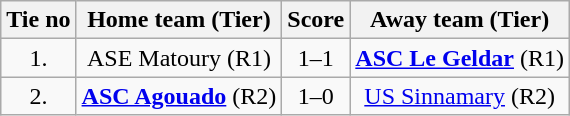<table class="wikitable" style="text-align: center">
<tr>
<th>Tie no</th>
<th>Home team (Tier)</th>
<th>Score</th>
<th>Away team (Tier)</th>
</tr>
<tr>
<td>1.</td>
<td> ASE Matoury (R1)</td>
<td>1–1 </td>
<td><strong><a href='#'>ASC Le Geldar</a></strong> (R1) </td>
</tr>
<tr>
<td>2.</td>
<td> <strong><a href='#'>ASC Agouado</a></strong> (R2)</td>
<td>1–0</td>
<td><a href='#'>US Sinnamary</a> (R2) </td>
</tr>
</table>
